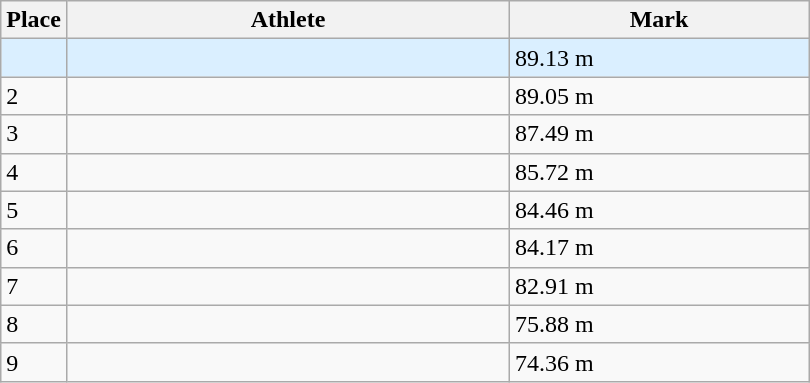<table class=wikitable>
<tr>
<th>Place</th>
<th style="width:18em">Athlete</th>
<th style="width:12em">Mark</th>
</tr>
<tr style="background:#daefff;">
<td></td>
<td></td>
<td>89.13 m</td>
</tr>
<tr>
<td>2</td>
<td></td>
<td>89.05 m</td>
</tr>
<tr>
<td>3</td>
<td></td>
<td>87.49 m</td>
</tr>
<tr>
<td>4</td>
<td></td>
<td>85.72 m</td>
</tr>
<tr>
<td>5</td>
<td></td>
<td>84.46 m</td>
</tr>
<tr>
<td>6</td>
<td></td>
<td>84.17 m</td>
</tr>
<tr>
<td>7</td>
<td></td>
<td>82.91 m</td>
</tr>
<tr>
<td>8</td>
<td></td>
<td>75.88 m</td>
</tr>
<tr>
<td>9</td>
<td></td>
<td>74.36 m</td>
</tr>
</table>
